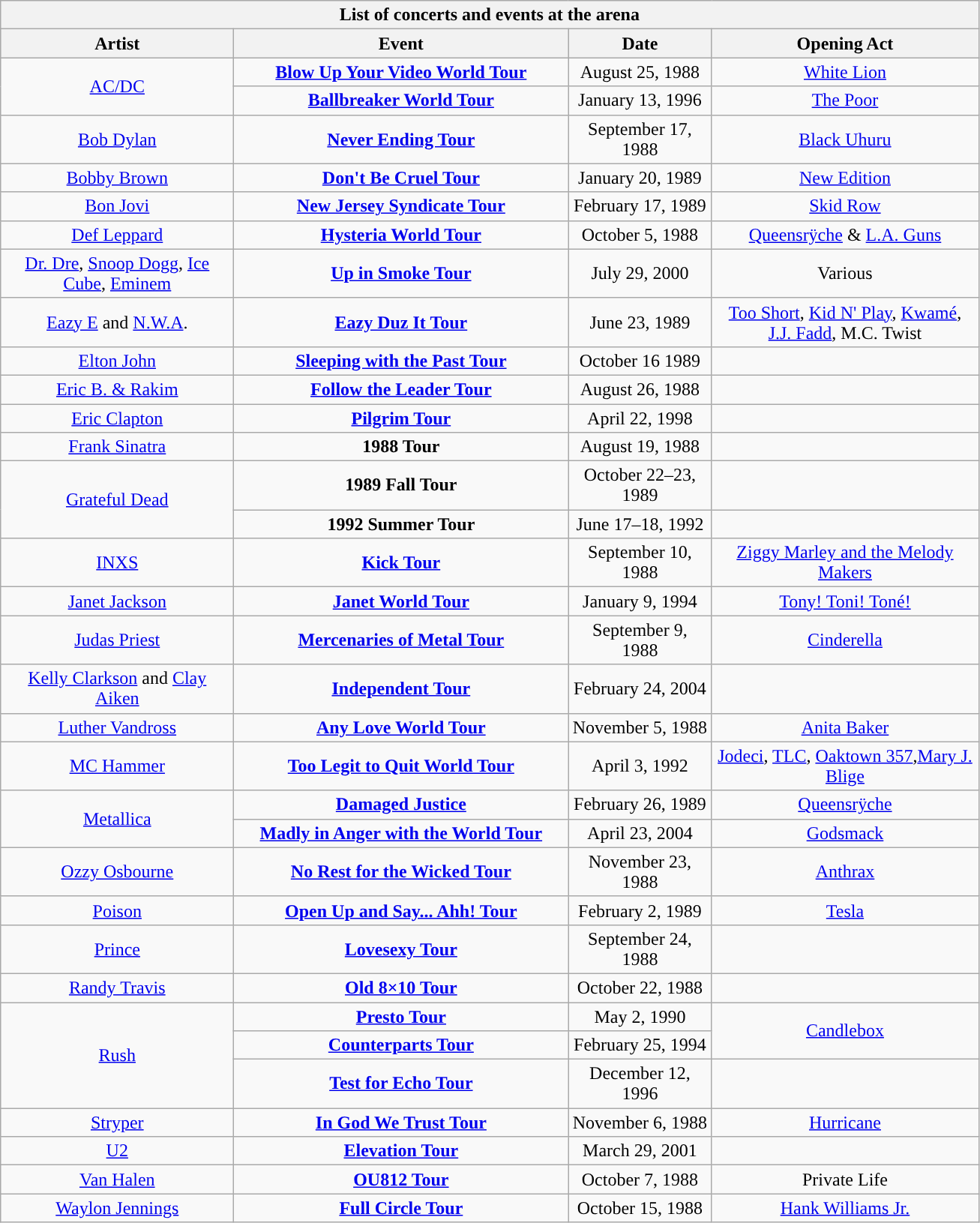<table class="wikitable collapsible collapsed" style="text-align:center;">
<tr>
<th colspan="4">List of concerts and events at the arena</th>
</tr>
<tr bgcolor="#CCCCCC">
<th width="200">Artist</th>
<th width="290">Event</th>
<th width="120">Date</th>
<th width="230">Opening Act</th>
</tr>
<tr>
<td rowspan="2"><a href='#'>AC/DC</a></td>
<td><strong><a href='#'>Blow Up Your Video World Tour</a></strong></td>
<td>August 25, 1988</td>
<td><a href='#'>White Lion</a></td>
</tr>
<tr>
<td><strong><a href='#'>Ballbreaker World Tour</a></strong></td>
<td>January 13, 1996</td>
<td><a href='#'>The Poor</a></td>
</tr>
<tr>
<td><a href='#'>Bob Dylan</a></td>
<td><strong><a href='#'>Never Ending Tour</a></strong></td>
<td>September 17, 1988</td>
<td><a href='#'>Black Uhuru</a></td>
</tr>
<tr>
<td><a href='#'>Bobby Brown</a></td>
<td><strong><a href='#'>Don't Be Cruel Tour</a></strong></td>
<td>January 20, 1989</td>
<td><a href='#'>New Edition</a></td>
</tr>
<tr>
<td><a href='#'>Bon Jovi</a></td>
<td><strong><a href='#'>New Jersey Syndicate Tour</a></strong></td>
<td>February 17, 1989</td>
<td><a href='#'>Skid Row</a></td>
</tr>
<tr>
<td><a href='#'>Def Leppard</a></td>
<td><strong><a href='#'>Hysteria World Tour</a></strong></td>
<td>October 5, 1988</td>
<td><a href='#'>Queensrÿche</a> & <a href='#'>L.A. Guns</a></td>
</tr>
<tr>
<td><a href='#'>Dr. Dre</a>, <a href='#'>Snoop Dogg</a>, <a href='#'>Ice Cube</a>, <a href='#'>Eminem</a></td>
<td><strong><a href='#'>Up in Smoke Tour</a></strong></td>
<td>July 29, 2000</td>
<td>Various</td>
</tr>
<tr>
<td><a href='#'>Eazy E</a> and <a href='#'>N.W.A</a>.</td>
<td><strong><a href='#'>Eazy Duz It Tour</a></strong></td>
<td>June 23, 1989</td>
<td><a href='#'>Too Short</a>, <a href='#'>Kid N' Play</a>, <a href='#'>Kwamé</a>, <a href='#'>J.J. Fadd</a>, M.C. Twist</td>
</tr>
<tr>
<td><a href='#'>Elton John</a></td>
<td><strong><a href='#'>Sleeping with the Past Tour</a></strong></td>
<td>October 16 1989</td>
<td></td>
</tr>
<tr>
<td><a href='#'>Eric B. & Rakim</a></td>
<td><strong><a href='#'>Follow the Leader Tour</a></strong></td>
<td>August 26, 1988</td>
<td></td>
</tr>
<tr>
<td><a href='#'>Eric Clapton</a></td>
<td><strong><a href='#'>Pilgrim Tour</a></strong></td>
<td>April 22, 1998</td>
<td></td>
</tr>
<tr>
<td><a href='#'>Frank Sinatra</a></td>
<td><strong>1988 Tour</strong></td>
<td>August 19, 1988</td>
<td></td>
</tr>
<tr>
<td rowspan="2"><a href='#'>Grateful Dead</a></td>
<td><strong>1989 Fall Tour</strong></td>
<td>October 22–23, 1989</td>
<td></td>
</tr>
<tr>
<td><strong>1992 Summer Tour</strong></td>
<td>June 17–18, 1992</td>
<td></td>
</tr>
<tr>
<td><a href='#'>INXS</a></td>
<td><strong><a href='#'>Kick Tour</a></strong></td>
<td>September 10, 1988</td>
<td><a href='#'>Ziggy Marley and the Melody Makers</a></td>
</tr>
<tr>
<td><a href='#'>Janet Jackson</a></td>
<td><strong><a href='#'>Janet World Tour</a></strong></td>
<td>January 9, 1994</td>
<td><a href='#'>Tony! Toni! Toné!</a></td>
</tr>
<tr>
<td><a href='#'>Judas Priest</a></td>
<td><strong><a href='#'>Mercenaries of Metal Tour</a></strong></td>
<td>September 9, 1988</td>
<td><a href='#'>Cinderella</a></td>
</tr>
<tr>
<td><a href='#'>Kelly Clarkson</a> and <a href='#'>Clay Aiken</a></td>
<td><strong><a href='#'>Independent Tour</a></strong></td>
<td>February 24, 2004</td>
<td></td>
</tr>
<tr>
<td><a href='#'>Luther Vandross</a></td>
<td><strong><a href='#'>Any Love World Tour</a></strong></td>
<td>November 5, 1988</td>
<td><a href='#'>Anita Baker</a></td>
</tr>
<tr>
<td><a href='#'>MC Hammer</a></td>
<td><strong><a href='#'>Too Legit to Quit World Tour</a></strong></td>
<td>April 3, 1992</td>
<td><a href='#'>Jodeci</a>, <a href='#'>TLC</a>, <a href='#'>Oaktown 357</a>,<a href='#'>Mary J. Blige</a></td>
</tr>
<tr>
<td rowspan="2"><a href='#'>Metallica</a></td>
<td><strong><a href='#'>Damaged Justice</a></strong></td>
<td>February 26, 1989</td>
<td><a href='#'>Queensrÿche</a></td>
</tr>
<tr>
<td><strong><a href='#'>Madly in Anger with the World Tour</a></strong></td>
<td>April 23, 2004</td>
<td><a href='#'>Godsmack</a></td>
</tr>
<tr>
<td><a href='#'>Ozzy Osbourne</a></td>
<td><strong><a href='#'>No Rest for the Wicked Tour</a></strong></td>
<td>November 23, 1988</td>
<td><a href='#'>Anthrax</a></td>
</tr>
<tr>
<td><a href='#'>Poison</a></td>
<td><strong><a href='#'>Open Up and Say... Ahh! Tour</a></strong></td>
<td>February 2, 1989</td>
<td><a href='#'>Tesla</a></td>
</tr>
<tr>
<td><a href='#'>Prince</a></td>
<td><strong><a href='#'>Lovesexy Tour</a></strong></td>
<td>September 24, 1988</td>
<td></td>
</tr>
<tr>
<td><a href='#'>Randy Travis</a></td>
<td><strong><a href='#'>Old 8×10 Tour</a></strong></td>
<td>October 22, 1988</td>
<td></td>
</tr>
<tr>
<td rowspan="3"><a href='#'>Rush</a></td>
<td><strong><a href='#'>Presto Tour</a></strong></td>
<td>May 2, 1990</td>
<td rowspan="2"><a href='#'>Candlebox</a></td>
</tr>
<tr>
<td><strong><a href='#'>Counterparts Tour</a></strong></td>
<td>February 25, 1994</td>
</tr>
<tr>
<td><strong><a href='#'>Test for Echo Tour</a></strong></td>
<td>December 12, 1996</td>
<td></td>
</tr>
<tr>
<td><a href='#'>Stryper</a></td>
<td><strong><a href='#'>In God We Trust Tour</a></strong></td>
<td>November 6, 1988</td>
<td><a href='#'>Hurricane</a></td>
</tr>
<tr>
<td><a href='#'>U2</a></td>
<td><strong><a href='#'>Elevation Tour</a></strong></td>
<td>March 29, 2001</td>
<td></td>
</tr>
<tr>
<td><a href='#'>Van Halen</a></td>
<td><strong><a href='#'>OU812 Tour</a></strong></td>
<td>October 7, 1988</td>
<td>Private Life</td>
</tr>
<tr>
<td><a href='#'>Waylon Jennings</a></td>
<td><strong><a href='#'>Full Circle Tour</a></strong></td>
<td>October 15, 1988</td>
<td><a href='#'>Hank Williams Jr.</a></td>
</tr>
</table>
